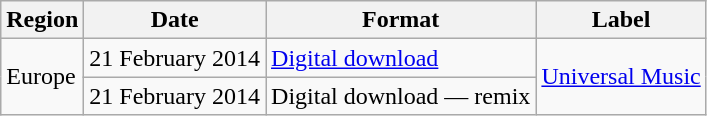<table class=wikitable>
<tr>
<th>Region</th>
<th>Date</th>
<th>Format</th>
<th>Label</th>
</tr>
<tr>
<td rowspan="2">Europe</td>
<td>21 February 2014</td>
<td><a href='#'>Digital download</a></td>
<td rowspan="2"><a href='#'>Universal Music</a></td>
</tr>
<tr>
<td>21 February 2014</td>
<td>Digital download — remix</td>
</tr>
</table>
